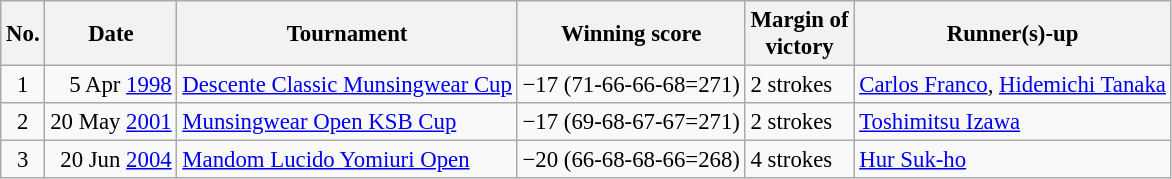<table class="wikitable" style="font-size:95%;">
<tr>
<th>No.</th>
<th>Date</th>
<th>Tournament</th>
<th>Winning score</th>
<th>Margin of<br>victory</th>
<th>Runner(s)-up</th>
</tr>
<tr>
<td align=center>1</td>
<td align=right>5 Apr <a href='#'>1998</a></td>
<td><a href='#'>Descente Classic Munsingwear Cup</a></td>
<td>−17 (71-66-66-68=271)</td>
<td>2 strokes</td>
<td> <a href='#'>Carlos Franco</a>,  <a href='#'>Hidemichi Tanaka</a></td>
</tr>
<tr>
<td align=center>2</td>
<td align=right>20 May <a href='#'>2001</a></td>
<td><a href='#'>Munsingwear Open KSB Cup</a></td>
<td>−17 (69-68-67-67=271)</td>
<td>2 strokes</td>
<td> <a href='#'>Toshimitsu Izawa</a></td>
</tr>
<tr>
<td align=center>3</td>
<td align=right>20 Jun <a href='#'>2004</a></td>
<td><a href='#'>Mandom Lucido Yomiuri Open</a></td>
<td>−20 (66-68-68-66=268)</td>
<td>4 strokes</td>
<td> <a href='#'>Hur Suk-ho</a></td>
</tr>
</table>
